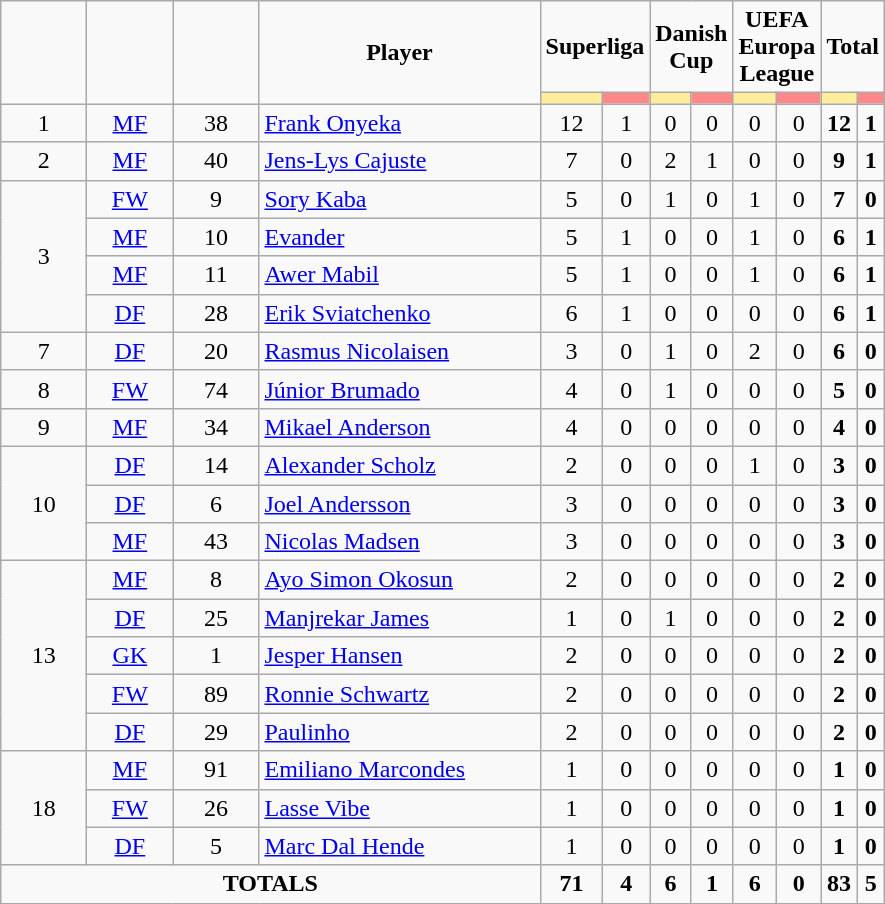<table class="wikitable" style="text-align:center;">
<tr>
<td rowspan="2"  style="width:50px;"><strong></strong></td>
<td rowspan="2"  style="width:50px;"><strong></strong></td>
<td rowspan="2"  style="width:50px;"><strong></strong></td>
<td rowspan="2"  style="width:180px;"><strong>Player</strong></td>
<td colspan="2"><strong>Superliga</strong></td>
<td colspan="2"><strong>Danish Cup</strong></td>
<td colspan="2"><strong>UEFA Europa League</strong></td>
<td colspan="2"><strong>Total</strong></td>
</tr>
<tr>
<th style="width:10px; background:#fe9;"></th>
<th style="width:10px; background:#ff8888;"></th>
<th style="width:10px; background:#fe9;"></th>
<th style="width:10px; background:#ff8888;"></th>
<th style="width:10px; background:#fe9;"></th>
<th style="width:10px; background:#ff8888;"></th>
<th style="width:10px; background:#fe9;"></th>
<th style="width:10px; background:#ff8888;"></th>
</tr>
<tr>
<td rowspan=1>1</td>
<td><a href='#'>MF</a></td>
<td>38</td>
<td align=left> <a href='#'>Frank Onyeka</a></td>
<td>12</td>
<td>1</td>
<td>0</td>
<td>0</td>
<td>0</td>
<td>0</td>
<td><strong>12</strong></td>
<td><strong>1</strong></td>
</tr>
<tr>
<td rowspan=1>2</td>
<td><a href='#'>MF</a></td>
<td>40</td>
<td align=left> <a href='#'>Jens-Lys Cajuste</a></td>
<td>7</td>
<td>0</td>
<td>2</td>
<td>1</td>
<td>0</td>
<td>0</td>
<td><strong>9</strong></td>
<td><strong>1</strong></td>
</tr>
<tr>
<td rowspan=4>3</td>
<td><a href='#'>FW</a></td>
<td>9</td>
<td align=left> <a href='#'>Sory Kaba</a></td>
<td>5</td>
<td>0</td>
<td>1</td>
<td>0</td>
<td>1</td>
<td>0</td>
<td><strong>7</strong></td>
<td><strong>0</strong></td>
</tr>
<tr>
<td><a href='#'>MF</a></td>
<td>10</td>
<td align=left> <a href='#'>Evander</a></td>
<td>5</td>
<td>1</td>
<td>0</td>
<td>0</td>
<td>1</td>
<td>0</td>
<td><strong>6</strong></td>
<td><strong>1</strong></td>
</tr>
<tr>
<td><a href='#'>MF</a></td>
<td>11</td>
<td align=left> <a href='#'>Awer Mabil</a></td>
<td>5</td>
<td>1</td>
<td>0</td>
<td>0</td>
<td>1</td>
<td>0</td>
<td><strong>6</strong></td>
<td><strong>1</strong></td>
</tr>
<tr>
<td><a href='#'>DF</a></td>
<td>28</td>
<td align=left> <a href='#'>Erik Sviatchenko</a></td>
<td>6</td>
<td>1</td>
<td>0</td>
<td>0</td>
<td>0</td>
<td>0</td>
<td><strong>6</strong></td>
<td><strong>1</strong></td>
</tr>
<tr>
<td rowspan=1>7</td>
<td><a href='#'>DF</a></td>
<td>20</td>
<td align=left> <a href='#'>Rasmus Nicolaisen</a></td>
<td>3</td>
<td>0</td>
<td>1</td>
<td>0</td>
<td>2</td>
<td>0</td>
<td><strong>6</strong></td>
<td><strong>0</strong></td>
</tr>
<tr>
<td rowspan=1>8</td>
<td><a href='#'>FW</a></td>
<td>74</td>
<td align=left> <a href='#'>Júnior Brumado</a></td>
<td>4</td>
<td>0</td>
<td>1</td>
<td>0</td>
<td>0</td>
<td>0</td>
<td><strong>5</strong></td>
<td><strong>0</strong></td>
</tr>
<tr>
<td rowspan=1>9</td>
<td><a href='#'>MF</a></td>
<td>34</td>
<td align=left> <a href='#'>Mikael Anderson</a></td>
<td>4</td>
<td>0</td>
<td>0</td>
<td>0</td>
<td>0</td>
<td>0</td>
<td><strong>4</strong></td>
<td><strong>0</strong></td>
</tr>
<tr>
<td rowspan=3>10</td>
<td><a href='#'>DF</a></td>
<td>14</td>
<td align=left>  <a href='#'>Alexander Scholz</a></td>
<td>2</td>
<td>0</td>
<td>0</td>
<td>0</td>
<td>1</td>
<td>0</td>
<td><strong>3</strong></td>
<td><strong>0</strong></td>
</tr>
<tr>
<td><a href='#'>DF</a></td>
<td>6</td>
<td align=left> <a href='#'>Joel Andersson</a></td>
<td>3</td>
<td>0</td>
<td>0</td>
<td>0</td>
<td>0</td>
<td>0</td>
<td><strong>3</strong></td>
<td><strong>0</strong></td>
</tr>
<tr>
<td><a href='#'>MF</a></td>
<td>43</td>
<td align=left> <a href='#'>Nicolas Madsen</a></td>
<td>3</td>
<td>0</td>
<td>0</td>
<td>0</td>
<td>0</td>
<td>0</td>
<td><strong>3</strong></td>
<td><strong>0</strong></td>
</tr>
<tr>
<td rowspan=5>13</td>
<td><a href='#'>MF</a></td>
<td>8</td>
<td align=left> <a href='#'>Ayo Simon Okosun</a></td>
<td>2</td>
<td>0</td>
<td>0</td>
<td>0</td>
<td>0</td>
<td>0</td>
<td><strong>2</strong></td>
<td><strong>0</strong></td>
</tr>
<tr>
<td><a href='#'>DF</a></td>
<td>25</td>
<td align=left> <a href='#'>Manjrekar James</a></td>
<td>1</td>
<td>0</td>
<td>1</td>
<td>0</td>
<td>0</td>
<td>0</td>
<td><strong>2</strong></td>
<td><strong>0</strong></td>
</tr>
<tr>
<td><a href='#'>GK</a></td>
<td>1</td>
<td align=left> <a href='#'>Jesper Hansen</a></td>
<td>2</td>
<td>0</td>
<td>0</td>
<td>0</td>
<td>0</td>
<td>0</td>
<td><strong>2</strong></td>
<td><strong>0</strong></td>
</tr>
<tr>
<td><a href='#'>FW</a></td>
<td>89</td>
<td align=left> <a href='#'>Ronnie Schwartz</a></td>
<td>2</td>
<td>0</td>
<td>0</td>
<td>0</td>
<td>0</td>
<td>0</td>
<td><strong>2</strong></td>
<td><strong>0</strong></td>
</tr>
<tr>
<td><a href='#'>DF</a></td>
<td>29</td>
<td align=left> <a href='#'>Paulinho</a></td>
<td>2</td>
<td>0</td>
<td>0</td>
<td>0</td>
<td>0</td>
<td>0</td>
<td><strong>2</strong></td>
<td><strong>0</strong></td>
</tr>
<tr>
<td rowspan=3>18</td>
<td><a href='#'>MF</a></td>
<td>91</td>
<td align=left> <a href='#'>Emiliano Marcondes</a></td>
<td>1</td>
<td>0</td>
<td>0</td>
<td>0</td>
<td>0</td>
<td>0</td>
<td><strong>1</strong></td>
<td><strong>0</strong></td>
</tr>
<tr>
<td><a href='#'>FW</a></td>
<td>26</td>
<td align=left> <a href='#'>Lasse Vibe</a></td>
<td>1</td>
<td>0</td>
<td>0</td>
<td>0</td>
<td>0</td>
<td>0</td>
<td><strong>1</strong></td>
<td><strong>0</strong></td>
</tr>
<tr>
<td><a href='#'>DF</a></td>
<td>5</td>
<td align=left> <a href='#'>Marc Dal Hende</a></td>
<td>1</td>
<td>0</td>
<td>0</td>
<td>0</td>
<td>0</td>
<td>0</td>
<td><strong>1</strong></td>
<td><strong>0</strong></td>
</tr>
<tr>
<td colspan="4"><strong>TOTALS</strong></td>
<td><strong>71</strong></td>
<td><strong>4</strong></td>
<td><strong>6</strong></td>
<td><strong>1</strong></td>
<td><strong>6</strong></td>
<td><strong>0</strong></td>
<td><strong>83</strong></td>
<td><strong>5</strong></td>
</tr>
</table>
